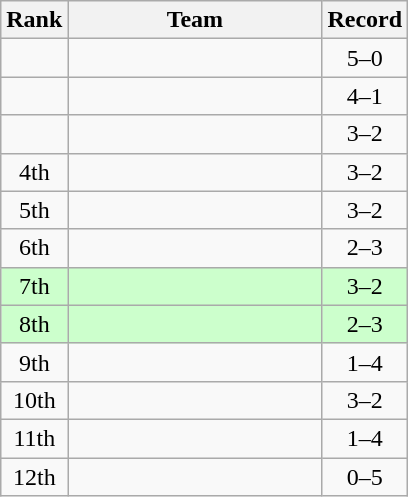<table class=wikitable style="text-align:center;">
<tr>
<th>Rank</th>
<th width=162>Team</th>
<th>Record</th>
</tr>
<tr>
<td></td>
<td align=left></td>
<td>5–0</td>
</tr>
<tr>
<td></td>
<td align=left></td>
<td>4–1</td>
</tr>
<tr>
<td></td>
<td align=left></td>
<td>3–2</td>
</tr>
<tr>
<td>4th</td>
<td align=left></td>
<td>3–2</td>
</tr>
<tr>
<td>5th</td>
<td align=left></td>
<td>3–2</td>
</tr>
<tr>
<td>6th</td>
<td align=left></td>
<td>2–3</td>
</tr>
<tr bgcolor=ccffcc>
<td>7th</td>
<td align=left></td>
<td>3–2</td>
</tr>
<tr bgcolor=ccffcc>
<td>8th</td>
<td align=left></td>
<td>2–3</td>
</tr>
<tr>
<td>9th</td>
<td align=left></td>
<td>1–4</td>
</tr>
<tr>
<td>10th</td>
<td align=left></td>
<td>3–2</td>
</tr>
<tr>
<td>11th</td>
<td align=left></td>
<td>1–4</td>
</tr>
<tr>
<td>12th</td>
<td align=left></td>
<td>0–5</td>
</tr>
</table>
